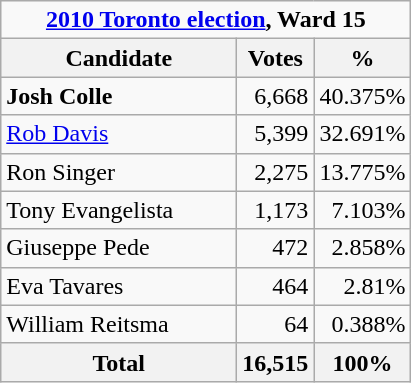<table class="wikitable">
<tr>
<td Colspan="3" align="center"><strong><a href='#'>2010 Toronto election</a>, Ward 15 </strong></td>
</tr>
<tr>
<th bgcolor="#DDDDFF" width="150px">Candidate</th>
<th bgcolor="#DDDDFF">Votes</th>
<th bgcolor="#DDDDFF">%</th>
</tr>
<tr>
<td><strong>Josh Colle</strong></td>
<td align=right>6,668</td>
<td align=right>40.375%</td>
</tr>
<tr>
<td><a href='#'>Rob Davis</a></td>
<td align=right>5,399</td>
<td align=right>32.691%</td>
</tr>
<tr>
<td>Ron Singer</td>
<td align=right>2,275</td>
<td align=right>13.775%</td>
</tr>
<tr>
<td>Tony Evangelista</td>
<td align=right>1,173</td>
<td align=right>7.103%</td>
</tr>
<tr>
<td>Giuseppe Pede</td>
<td align=right>472</td>
<td align=right>2.858%</td>
</tr>
<tr>
<td>Eva Tavares</td>
<td align=right>464</td>
<td align=right>2.81%</td>
</tr>
<tr>
<td>William Reitsma</td>
<td align=right>64</td>
<td align=right>0.388%</td>
</tr>
<tr>
<th>Total</th>
<th align=right>16,515</th>
<th align=right>100%</th>
</tr>
</table>
